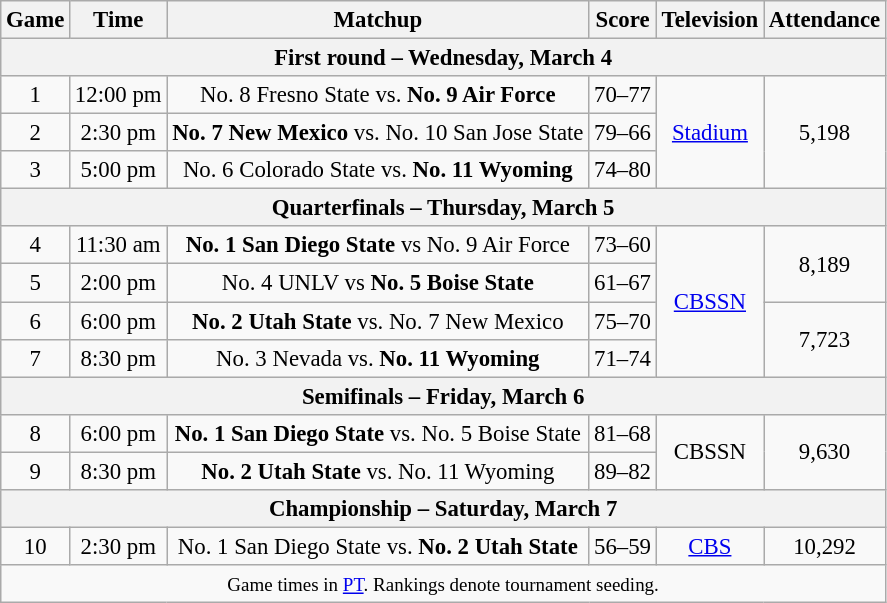<table class="wikitable" style="font-size: 95%; text-align:center">
<tr>
<th>Game</th>
<th>Time</th>
<th>Matchup</th>
<th>Score</th>
<th>Television</th>
<th>Attendance</th>
</tr>
<tr>
<th colspan=7>First round – Wednesday, March 4</th>
</tr>
<tr>
<td>1</td>
<td>12:00 pm</td>
<td>No. 8 Fresno State vs. <strong>No. 9 Air Force</strong></td>
<td>70–77</td>
<td rowspan=3><a href='#'>Stadium</a></td>
<td rowspan=3>5,198</td>
</tr>
<tr>
<td>2</td>
<td>2:30 pm</td>
<td><strong>No. 7 New Mexico</strong> vs. No. 10 San Jose State</td>
<td>79–66</td>
</tr>
<tr>
<td>3</td>
<td>5:00 pm</td>
<td>No. 6 Colorado State vs. <strong>No. 11 Wyoming</strong></td>
<td>74–80</td>
</tr>
<tr>
<th colspan=7>Quarterfinals – Thursday, March 5</th>
</tr>
<tr>
<td>4</td>
<td>11:30 am</td>
<td><strong>No. 1 San Diego State</strong> vs No. 9 Air Force</td>
<td>73–60</td>
<td rowspan=4><a href='#'>CBSSN</a></td>
<td rowspan=2>8,189</td>
</tr>
<tr>
<td>5</td>
<td>2:00 pm</td>
<td>No. 4 UNLV vs <strong>No. 5 Boise State</strong></td>
<td>61–67</td>
</tr>
<tr>
<td>6</td>
<td>6:00 pm</td>
<td><strong>No. 2 Utah State</strong> vs. No. 7 New Mexico</td>
<td>75–70</td>
<td rowspan=2>7,723</td>
</tr>
<tr>
<td>7</td>
<td>8:30 pm</td>
<td>No. 3 Nevada vs. <strong>No. 11 Wyoming</strong></td>
<td>71–74</td>
</tr>
<tr>
<th colspan=7>Semifinals – Friday, March 6</th>
</tr>
<tr>
<td>8</td>
<td>6:00 pm</td>
<td><strong>No. 1 San Diego State</strong> vs. No. 5 Boise State</td>
<td>81–68</td>
<td rowspan=2>CBSSN</td>
<td rowspan=2>9,630</td>
</tr>
<tr>
<td>9</td>
<td>8:30 pm</td>
<td><strong>No. 2 Utah State</strong> vs. No. 11 Wyoming</td>
<td>89–82</td>
</tr>
<tr>
<th colspan=7>Championship – Saturday, March 7</th>
</tr>
<tr>
<td>10</td>
<td>2:30 pm</td>
<td>No. 1 San Diego State vs. <strong>No. 2 Utah State</strong></td>
<td>56–59</td>
<td><a href='#'>CBS</a></td>
<td>10,292</td>
</tr>
<tr>
<td colspan=6><small>Game times in <a href='#'>PT</a>. Rankings denote tournament seeding.</small></td>
</tr>
</table>
